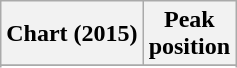<table class="wikitable sortable plainrowheaders" style="text-align:center">
<tr>
<th scope="col">Chart (2015)</th>
<th scope="col">Peak<br> position</th>
</tr>
<tr>
</tr>
<tr>
</tr>
<tr>
</tr>
<tr>
</tr>
</table>
